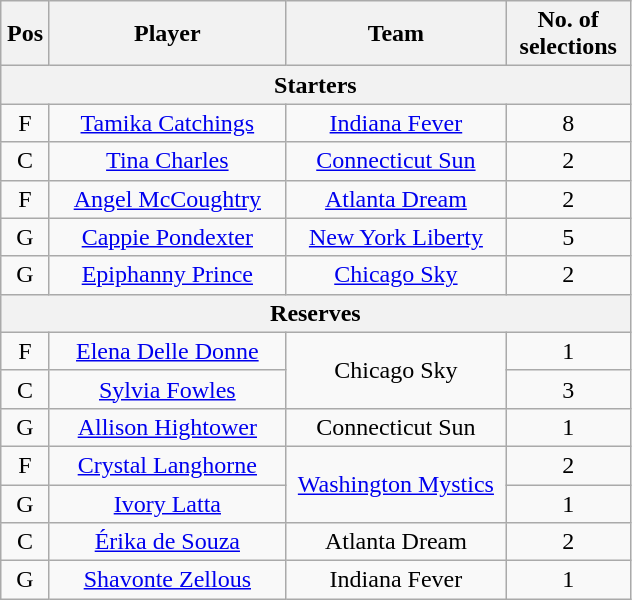<table class="wikitable sortable" style="text-align:center">
<tr>
<th scope="col" width="25px">Pos</th>
<th scope="col" width="150px">Player</th>
<th scope="col" width="140px">Team</th>
<th scope="col" width="75px">No. of selections</th>
</tr>
<tr>
<th scope="col" colspan=5>Starters</th>
</tr>
<tr>
<td>F</td>
<td><a href='#'>Tamika Catchings</a></td>
<td><a href='#'>Indiana Fever</a></td>
<td>8</td>
</tr>
<tr>
<td>C</td>
<td><a href='#'>Tina Charles</a></td>
<td><a href='#'>Connecticut Sun</a></td>
<td>2</td>
</tr>
<tr>
<td>F</td>
<td><a href='#'>Angel McCoughtry</a></td>
<td><a href='#'>Atlanta Dream</a></td>
<td>2</td>
</tr>
<tr>
<td>G</td>
<td><a href='#'>Cappie Pondexter</a></td>
<td><a href='#'>New York Liberty</a></td>
<td>5</td>
</tr>
<tr>
<td>G</td>
<td><a href='#'>Epiphanny Prince</a></td>
<td><a href='#'>Chicago Sky</a></td>
<td>2</td>
</tr>
<tr>
<th scope="col" colspan=5>Reserves</th>
</tr>
<tr>
<td>F</td>
<td><a href='#'>Elena Delle Donne</a></td>
<td rowspan=2>Chicago Sky</td>
<td>1</td>
</tr>
<tr>
<td>C</td>
<td><a href='#'>Sylvia Fowles</a></td>
<td>3</td>
</tr>
<tr>
<td>G</td>
<td><a href='#'>Allison Hightower</a></td>
<td>Connecticut Sun</td>
<td>1</td>
</tr>
<tr>
<td>F</td>
<td><a href='#'>Crystal Langhorne</a></td>
<td rowspan=2><a href='#'>Washington Mystics</a></td>
<td>2</td>
</tr>
<tr>
<td>G</td>
<td><a href='#'>Ivory Latta</a></td>
<td>1</td>
</tr>
<tr>
<td>C</td>
<td><a href='#'>Érika de Souza</a></td>
<td>Atlanta Dream</td>
<td>2</td>
</tr>
<tr>
<td>G</td>
<td><a href='#'>Shavonte Zellous</a></td>
<td>Indiana Fever</td>
<td>1</td>
</tr>
</table>
